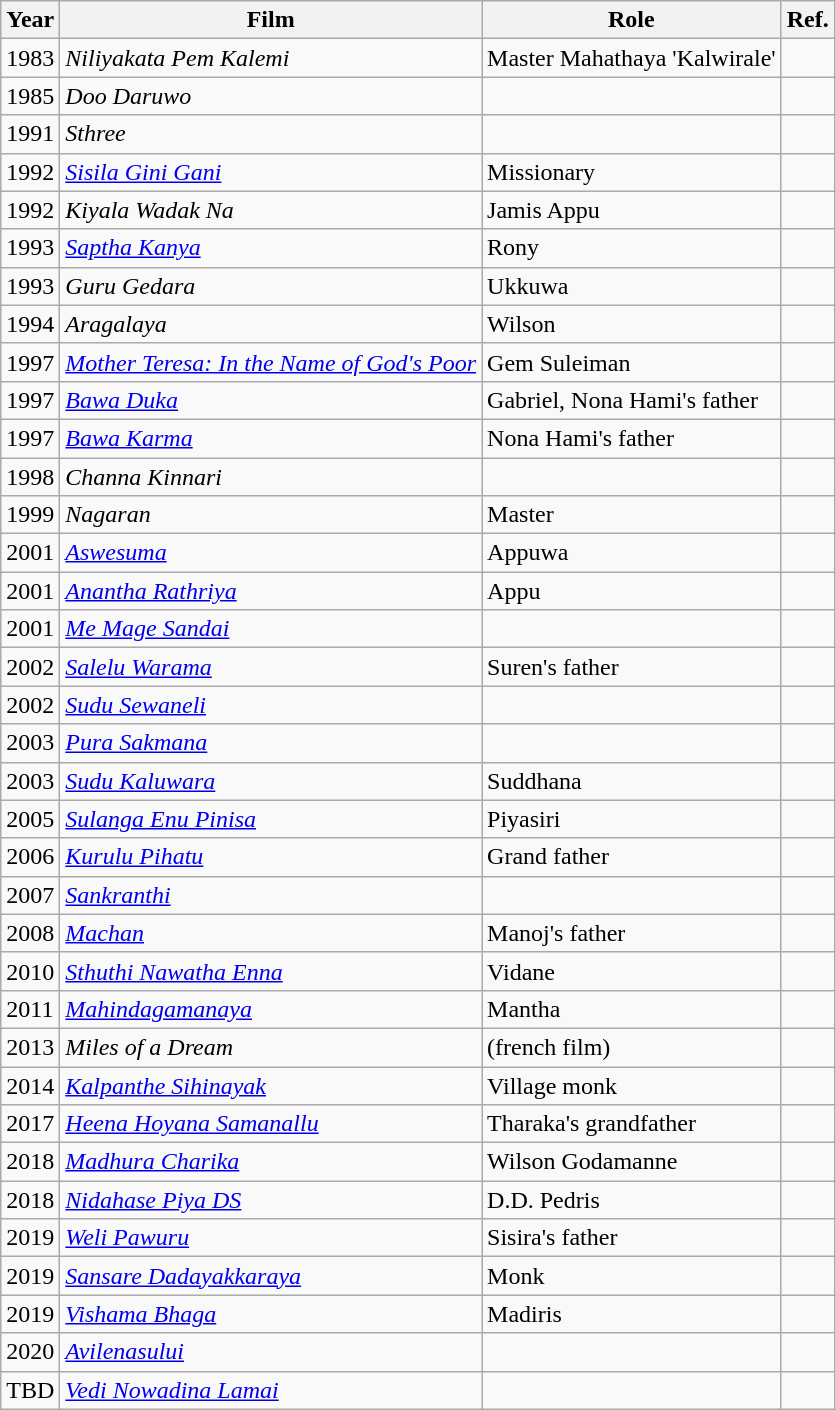<table class="wikitable">
<tr>
<th>Year</th>
<th>Film</th>
<th>Role</th>
<th>Ref.</th>
</tr>
<tr>
<td>1983</td>
<td><em>Niliyakata Pem Kalemi</em></td>
<td>Master Mahathaya 'Kalwirale'</td>
<td></td>
</tr>
<tr>
<td>1985</td>
<td><em>Doo Daruwo</em></td>
<td></td>
<td></td>
</tr>
<tr>
<td>1991</td>
<td><em>Sthree</em></td>
<td></td>
<td></td>
</tr>
<tr>
<td>1992</td>
<td><em><a href='#'>Sisila Gini Gani</a></em></td>
<td>Missionary</td>
<td></td>
</tr>
<tr>
<td>1992</td>
<td><em>Kiyala Wadak Na</em></td>
<td>Jamis Appu</td>
<td></td>
</tr>
<tr>
<td>1993</td>
<td><em><a href='#'>Saptha Kanya</a></em></td>
<td>Rony</td>
<td></td>
</tr>
<tr>
<td>1993</td>
<td><em>Guru Gedara</em></td>
<td>Ukkuwa</td>
<td></td>
</tr>
<tr>
<td>1994</td>
<td><em>Aragalaya</em></td>
<td>Wilson</td>
<td></td>
</tr>
<tr>
<td>1997</td>
<td><em><a href='#'>Mother Teresa: In the Name of God's Poor</a></em></td>
<td>Gem Suleiman</td>
<td></td>
</tr>
<tr>
<td>1997</td>
<td><em><a href='#'>Bawa Duka</a></em></td>
<td>Gabriel, Nona Hami's father</td>
<td></td>
</tr>
<tr>
<td>1997</td>
<td><em><a href='#'>Bawa Karma</a></em></td>
<td>Nona Hami's father</td>
<td></td>
</tr>
<tr>
<td>1998</td>
<td><em>Channa Kinnari</em></td>
<td></td>
<td></td>
</tr>
<tr>
<td>1999</td>
<td><em>Nagaran</em></td>
<td>Master</td>
<td></td>
</tr>
<tr>
<td>2001</td>
<td><em><a href='#'>Aswesuma</a></em></td>
<td>Appuwa</td>
<td></td>
</tr>
<tr>
<td>2001</td>
<td><em><a href='#'>Anantha Rathriya</a></em></td>
<td>Appu</td>
<td></td>
</tr>
<tr>
<td>2001</td>
<td><em><a href='#'>Me Mage Sandai</a></em></td>
<td></td>
<td></td>
</tr>
<tr>
<td>2002</td>
<td><em><a href='#'>Salelu Warama</a></em></td>
<td>Suren's father</td>
<td></td>
</tr>
<tr>
<td>2002</td>
<td><em><a href='#'>Sudu Sewaneli</a></em></td>
<td></td>
<td></td>
</tr>
<tr>
<td>2003</td>
<td><em><a href='#'>Pura Sakmana</a></em></td>
<td></td>
<td></td>
</tr>
<tr>
<td>2003</td>
<td><em><a href='#'>Sudu Kaluwara</a></em></td>
<td>Suddhana</td>
<td></td>
</tr>
<tr>
<td>2005</td>
<td><em><a href='#'>Sulanga Enu Pinisa</a></em></td>
<td>Piyasiri</td>
<td></td>
</tr>
<tr>
<td>2006</td>
<td><em><a href='#'>Kurulu Pihatu</a></em></td>
<td>Grand father</td>
<td></td>
</tr>
<tr>
<td>2007</td>
<td><em><a href='#'>Sankranthi</a></em></td>
<td></td>
<td></td>
</tr>
<tr>
<td>2008</td>
<td><em><a href='#'>Machan</a></em></td>
<td>Manoj's father</td>
<td></td>
</tr>
<tr>
<td>2010</td>
<td><em><a href='#'>Sthuthi Nawatha Enna</a></em></td>
<td>Vidane</td>
<td></td>
</tr>
<tr>
<td>2011</td>
<td><em><a href='#'>Mahindagamanaya</a></em></td>
<td>Mantha</td>
<td></td>
</tr>
<tr>
<td>2013</td>
<td><em>Miles of a Dream</em></td>
<td>(french film)</td>
<td></td>
</tr>
<tr>
<td>2014</td>
<td><em><a href='#'>Kalpanthe Sihinayak</a></em></td>
<td>Village monk</td>
<td></td>
</tr>
<tr>
<td>2017</td>
<td><em><a href='#'>Heena Hoyana Samanallu</a></em></td>
<td>Tharaka's grandfather</td>
<td></td>
</tr>
<tr>
<td>2018</td>
<td><em><a href='#'>Madhura Charika</a></em></td>
<td>Wilson Godamanne</td>
<td></td>
</tr>
<tr>
<td>2018</td>
<td><em><a href='#'>Nidahase Piya DS</a></em></td>
<td>D.D. Pedris</td>
<td></td>
</tr>
<tr>
<td>2019</td>
<td><em><a href='#'>Weli Pawuru</a></em></td>
<td>Sisira's father</td>
<td></td>
</tr>
<tr>
<td>2019</td>
<td><em><a href='#'>Sansare Dadayakkaraya</a></em></td>
<td>Monk</td>
<td></td>
</tr>
<tr>
<td>2019</td>
<td><em><a href='#'>Vishama Bhaga</a></em></td>
<td>Madiris</td>
<td></td>
</tr>
<tr>
<td>2020</td>
<td><em><a href='#'>Avilenasului</a></em></td>
<td></td>
<td></td>
</tr>
<tr>
<td>TBD</td>
<td><em><a href='#'>Vedi Nowadina Lamai</a></em></td>
<td></td>
<td></td>
</tr>
</table>
